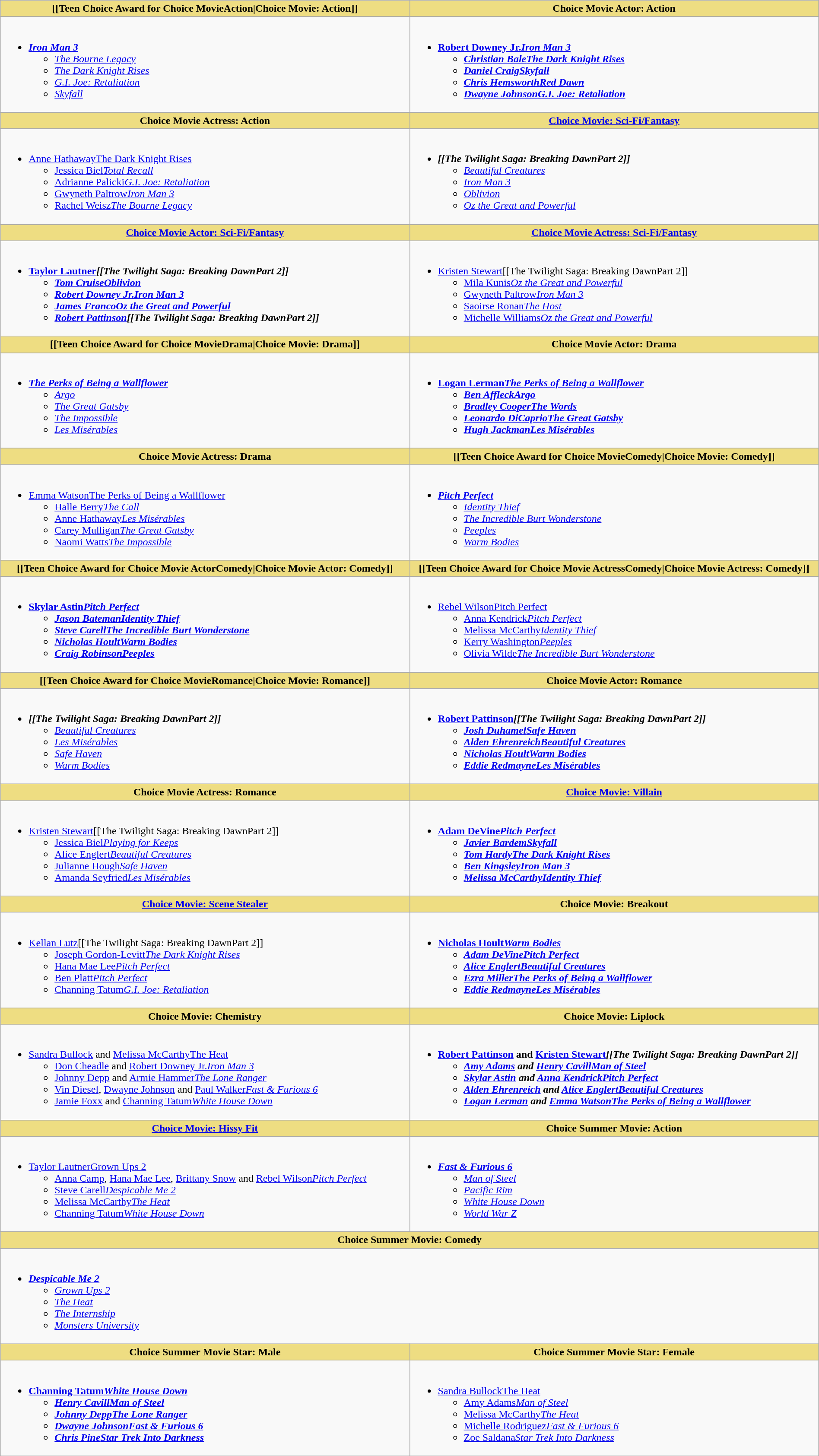<table class="wikitable" style="width:100%">
<tr>
<th style="background:#EEDD82; width:50%">[[Teen Choice Award for Choice MovieAction|Choice Movie: Action]]</th>
<th style="background:#EEDD82; width:50%">Choice Movie Actor: Action</th>
</tr>
<tr>
<td valign="top"><br><ul><li><strong><em><a href='#'>Iron Man 3</a></em></strong><ul><li><em><a href='#'>The Bourne Legacy</a></em></li><li><em><a href='#'>The Dark Knight Rises</a></em></li><li><em><a href='#'>G.I. Joe: Retaliation</a></em></li><li><em><a href='#'>Skyfall</a></em></li></ul></li></ul></td>
<td valign="top"><br><ul><li><strong><a href='#'>Robert Downey Jr.</a><em><a href='#'>Iron Man 3</a><strong><em><ul><li><a href='#'>Christian Bale</a></em><a href='#'>The Dark Knight Rises</a><em></li><li><a href='#'>Daniel Craig</a></em><a href='#'>Skyfall</a><em></li><li><a href='#'>Chris Hemsworth</a></em><a href='#'>Red Dawn</a><em></li><li><a href='#'>Dwayne Johnson</a></em><a href='#'>G.I. Joe: Retaliation</a><em></li></ul></li></ul></td>
</tr>
<tr>
<th style="background:#EEDD82; width:50%">Choice Movie Actress: Action</th>
<th style="background:#EEDD82; width:50%"><a href='#'>Choice Movie: Sci-Fi/Fantasy</a></th>
</tr>
<tr>
<td valign="top"><br><ul><li></strong><a href='#'>Anne Hathaway</a></em><a href='#'>The Dark Knight Rises</a></em></strong><ul><li><a href='#'>Jessica Biel</a><em><a href='#'>Total Recall</a></em></li><li><a href='#'>Adrianne Palicki</a><em><a href='#'>G.I. Joe: Retaliation</a></em></li><li><a href='#'>Gwyneth Paltrow</a><em><a href='#'>Iron Man 3</a></em></li><li><a href='#'>Rachel Weisz</a><em><a href='#'>The Bourne Legacy</a></em></li></ul></li></ul></td>
<td valign="top"><br><ul><li><strong><em>[[The Twilight Saga: Breaking DawnPart 2]]</em></strong><ul><li><em><a href='#'>Beautiful Creatures</a></em></li><li><em><a href='#'>Iron Man 3</a></em></li><li><em><a href='#'>Oblivion</a></em></li><li><em><a href='#'>Oz the Great and Powerful</a></em></li></ul></li></ul></td>
</tr>
<tr>
<th style="background:#EEDD82; width:50%"><a href='#'>Choice Movie Actor: Sci-Fi/Fantasy</a></th>
<th style="background:#EEDD82; width:50%"><a href='#'>Choice Movie Actress: Sci-Fi/Fantasy</a></th>
</tr>
<tr>
<td valign="top"><br><ul><li><strong><a href='#'>Taylor Lautner</a><em>[[The Twilight Saga: Breaking DawnPart 2]]<strong><em><ul><li><a href='#'>Tom Cruise</a></em><a href='#'>Oblivion</a><em></li><li><a href='#'>Robert Downey Jr.</a></em><a href='#'>Iron Man 3</a><em></li><li><a href='#'>James Franco</a></em><a href='#'>Oz the Great and Powerful</a><em></li><li><a href='#'>Robert Pattinson</a></em>[[The Twilight Saga: Breaking DawnPart 2]]<em></li></ul></li></ul></td>
<td valign="top"><br><ul><li></strong><a href='#'>Kristen Stewart</a></em>[[The Twilight Saga: Breaking DawnPart 2]]</em></strong><ul><li><a href='#'>Mila Kunis</a><em><a href='#'>Oz the Great and Powerful</a></em></li><li><a href='#'>Gwyneth Paltrow</a><em><a href='#'>Iron Man 3</a></em></li><li><a href='#'>Saoirse Ronan</a><em><a href='#'>The Host</a></em></li><li><a href='#'>Michelle Williams</a><em><a href='#'>Oz the Great and Powerful</a></em></li></ul></li></ul></td>
</tr>
<tr>
<th style="background:#EEDD82; width:50%">[[Teen Choice Award for Choice MovieDrama|Choice Movie: Drama]]</th>
<th style="background:#EEDD82; width:50%">Choice Movie Actor: Drama</th>
</tr>
<tr>
<td valign="top"><br><ul><li><strong><em><a href='#'>The Perks of Being a Wallflower</a></em></strong><ul><li><em><a href='#'>Argo</a></em></li><li><em><a href='#'>The Great Gatsby</a></em></li><li><em><a href='#'>The Impossible</a></em></li><li><em><a href='#'>Les Misérables</a></em></li></ul></li></ul></td>
<td valign="top"><br><ul><li><strong><a href='#'>Logan Lerman</a><em><a href='#'>The Perks of Being a Wallflower</a><strong><em><ul><li><a href='#'>Ben Affleck</a></em><a href='#'>Argo</a><em></li><li><a href='#'>Bradley Cooper</a></em><a href='#'>The Words</a><em></li><li><a href='#'>Leonardo DiCaprio</a></em><a href='#'>The Great Gatsby</a><em></li><li><a href='#'>Hugh Jackman</a></em><a href='#'>Les Misérables</a><em></li></ul></li></ul></td>
</tr>
<tr>
<th style="background:#EEDD82; width:50%">Choice Movie Actress: Drama</th>
<th style="background:#EEDD82; width:50%">[[Teen Choice Award for Choice MovieComedy|Choice Movie: Comedy]]</th>
</tr>
<tr>
<td valign="top"><br><ul><li></strong><a href='#'>Emma Watson</a></em><a href='#'>The Perks of Being a Wallflower</a></em></strong><ul><li><a href='#'>Halle Berry</a><em><a href='#'>The Call</a></em></li><li><a href='#'>Anne Hathaway</a><em><a href='#'>Les Misérables</a></em></li><li><a href='#'>Carey Mulligan</a><em><a href='#'>The Great Gatsby</a></em></li><li><a href='#'>Naomi Watts</a><em><a href='#'>The Impossible</a></em></li></ul></li></ul></td>
<td valign="top"><br><ul><li><strong><em><a href='#'>Pitch Perfect</a></em></strong><ul><li><em><a href='#'>Identity Thief</a></em></li><li><em><a href='#'>The Incredible Burt Wonderstone</a></em></li><li><em><a href='#'>Peeples</a></em></li><li><em><a href='#'>Warm Bodies</a></em></li></ul></li></ul></td>
</tr>
<tr>
<th style="background:#EEDD82; width:50%">[[Teen Choice Award for Choice Movie ActorComedy|Choice Movie Actor: Comedy]]</th>
<th style="background:#EEDD82; width:50%">[[Teen Choice Award for Choice Movie ActressComedy|Choice Movie Actress: Comedy]]</th>
</tr>
<tr>
<td valign="top"><br><ul><li><strong><a href='#'>Skylar Astin</a><em><a href='#'>Pitch Perfect</a><strong><em><ul><li><a href='#'>Jason Bateman</a></em><a href='#'>Identity Thief</a><em></li><li><a href='#'>Steve Carell</a></em><a href='#'>The Incredible Burt Wonderstone</a><em></li><li><a href='#'>Nicholas Hoult</a></em><a href='#'>Warm Bodies</a><em></li><li><a href='#'>Craig Robinson</a></em><a href='#'>Peeples</a><em></li></ul></li></ul></td>
<td valign="top"><br><ul><li></strong><a href='#'>Rebel Wilson</a></em><a href='#'>Pitch Perfect</a></em></strong><ul><li><a href='#'>Anna Kendrick</a><em><a href='#'>Pitch Perfect</a></em></li><li><a href='#'>Melissa McCarthy</a><em><a href='#'>Identity Thief</a></em></li><li><a href='#'>Kerry Washington</a><em><a href='#'>Peeples</a></em></li><li><a href='#'>Olivia Wilde</a><em><a href='#'>The Incredible Burt Wonderstone</a></em></li></ul></li></ul></td>
</tr>
<tr>
<th style="background:#EEDD82; width:50%">[[Teen Choice Award for Choice MovieRomance|Choice Movie: Romance]]</th>
<th style="background:#EEDD82; width:50%">Choice Movie Actor: Romance</th>
</tr>
<tr>
<td valign="top"><br><ul><li><strong><em>[[The Twilight Saga: Breaking DawnPart 2]]</em></strong><ul><li><em><a href='#'>Beautiful Creatures</a></em></li><li><em><a href='#'>Les Misérables</a></em></li><li><em><a href='#'>Safe Haven</a></em></li><li><em><a href='#'>Warm Bodies</a></em></li></ul></li></ul></td>
<td valign="top"><br><ul><li><strong><a href='#'>Robert Pattinson</a><em>[[The Twilight Saga: Breaking DawnPart 2]]<strong><em><ul><li><a href='#'>Josh Duhamel</a></em><a href='#'>Safe Haven</a><em></li><li><a href='#'>Alden Ehrenreich</a></em><a href='#'>Beautiful Creatures</a><em></li><li><a href='#'>Nicholas Hoult</a></em><a href='#'>Warm Bodies</a><em></li><li><a href='#'>Eddie Redmayne</a></em><a href='#'>Les Misérables</a><em></li></ul></li></ul></td>
</tr>
<tr>
<th style="background:#EEDD82; width:50%">Choice Movie Actress: Romance</th>
<th style="background:#EEDD82; width:50%"><a href='#'>Choice Movie: Villain</a></th>
</tr>
<tr>
<td valign="top"><br><ul><li></strong><a href='#'>Kristen Stewart</a></em>[[The Twilight Saga: Breaking DawnPart 2]]</em></strong><ul><li><a href='#'>Jessica Biel</a><em><a href='#'>Playing for Keeps</a></em></li><li><a href='#'>Alice Englert</a><em><a href='#'>Beautiful Creatures</a></em></li><li><a href='#'>Julianne Hough</a><em><a href='#'>Safe Haven</a></em></li><li><a href='#'>Amanda Seyfried</a><em><a href='#'>Les Misérables</a></em></li></ul></li></ul></td>
<td valign="top"><br><ul><li><strong><a href='#'>Adam DeVine</a><em><a href='#'>Pitch Perfect</a><strong><em><ul><li><a href='#'>Javier Bardem</a></em><a href='#'>Skyfall</a><em></li><li><a href='#'>Tom Hardy</a></em><a href='#'>The Dark Knight Rises</a><em></li><li><a href='#'>Ben Kingsley</a></em><a href='#'>Iron Man 3</a><em></li><li><a href='#'>Melissa McCarthy</a></em><a href='#'>Identity Thief</a><em></li></ul></li></ul></td>
</tr>
<tr>
<th style="background:#EEDD82; width:50%"><a href='#'>Choice Movie: Scene Stealer</a></th>
<th style="background:#EEDD82; width:50%">Choice Movie: Breakout</th>
</tr>
<tr>
<td valign="top"><br><ul><li></strong><a href='#'>Kellan Lutz</a></em>[[The Twilight Saga: Breaking DawnPart 2]]</em></strong><ul><li><a href='#'>Joseph Gordon-Levitt</a><em><a href='#'>The Dark Knight Rises</a></em></li><li><a href='#'>Hana Mae Lee</a><em><a href='#'>Pitch Perfect</a></em></li><li><a href='#'>Ben Platt</a><em><a href='#'>Pitch Perfect</a></em></li><li><a href='#'>Channing Tatum</a><em><a href='#'>G.I. Joe: Retaliation</a></em></li></ul></li></ul></td>
<td valign="top"><br><ul><li><strong><a href='#'>Nicholas Hoult</a><em><a href='#'>Warm Bodies</a><strong><em><ul><li><a href='#'>Adam DeVine</a></em><a href='#'>Pitch Perfect</a><em></li><li><a href='#'>Alice Englert</a></em><a href='#'>Beautiful Creatures</a><em></li><li><a href='#'>Ezra Miller</a></em><a href='#'>The Perks of Being a Wallflower</a><em></li><li><a href='#'>Eddie Redmayne</a></em><a href='#'>Les Misérables</a><em></li></ul></li></ul></td>
</tr>
<tr>
<th style="background:#EEDD82; width:50%">Choice Movie: Chemistry</th>
<th style="background:#EEDD82; width:50%">Choice Movie: Liplock</th>
</tr>
<tr>
<td valign="top"><br><ul><li></strong><a href='#'>Sandra Bullock</a> and <a href='#'>Melissa McCarthy</a></em><a href='#'>The Heat</a></em></strong><ul><li><a href='#'>Don Cheadle</a> and <a href='#'>Robert Downey Jr.</a><em><a href='#'>Iron Man 3</a></em></li><li><a href='#'>Johnny Depp</a> and <a href='#'>Armie Hammer</a><em><a href='#'>The Lone Ranger</a></em></li><li><a href='#'>Vin Diesel</a>, <a href='#'>Dwayne Johnson</a> and <a href='#'>Paul Walker</a><em><a href='#'>Fast & Furious 6</a></em></li><li><a href='#'>Jamie Foxx</a> and <a href='#'>Channing Tatum</a><em><a href='#'>White House Down</a></em></li></ul></li></ul></td>
<td valign="top"><br><ul><li><strong><a href='#'>Robert Pattinson</a> and <a href='#'>Kristen Stewart</a><em>[[The Twilight Saga: Breaking DawnPart 2]]<strong><em><ul><li><a href='#'>Amy Adams</a> and <a href='#'>Henry Cavill</a></em><a href='#'>Man of Steel</a><em></li><li><a href='#'>Skylar Astin</a> and <a href='#'>Anna Kendrick</a></em><a href='#'>Pitch Perfect</a><em></li><li><a href='#'>Alden Ehrenreich</a> and <a href='#'>Alice Englert</a></em><a href='#'>Beautiful Creatures</a><em></li><li><a href='#'>Logan Lerman</a> and <a href='#'>Emma Watson</a></em><a href='#'>The Perks of Being a Wallflower</a><em></li></ul></li></ul></td>
</tr>
<tr>
<th style="background:#EEDD82; width:50%"><a href='#'>Choice Movie: Hissy Fit</a></th>
<th style="background:#EEDD82; width:50%">Choice Summer Movie: Action</th>
</tr>
<tr>
<td valign="top"><br><ul><li></strong><a href='#'>Taylor Lautner</a></em><a href='#'>Grown Ups 2</a></em></strong><ul><li><a href='#'>Anna Camp</a>, <a href='#'>Hana Mae Lee</a>, <a href='#'>Brittany Snow</a> and <a href='#'>Rebel Wilson</a><em><a href='#'>Pitch Perfect</a></em></li><li><a href='#'>Steve Carell</a><em><a href='#'>Despicable Me 2</a></em></li><li><a href='#'>Melissa McCarthy</a><em><a href='#'>The Heat</a></em></li><li><a href='#'>Channing Tatum</a><em><a href='#'>White House Down</a></em></li></ul></li></ul></td>
<td valign="top"><br><ul><li><strong><em><a href='#'>Fast & Furious 6</a></em></strong><ul><li><em><a href='#'>Man of Steel</a></em></li><li><em><a href='#'>Pacific Rim</a></em></li><li><em><a href='#'>White House Down</a></em></li><li><em><a href='#'>World War Z</a></em></li></ul></li></ul></td>
</tr>
<tr>
<th style="background:#EEDD82;" colspan="2">Choice Summer Movie: Comedy</th>
</tr>
<tr>
<td colspan="2" valign="top"><br><ul><li><strong><em><a href='#'>Despicable Me 2</a></em></strong><ul><li><em><a href='#'>Grown Ups 2</a></em></li><li><em><a href='#'>The Heat</a></em></li><li><em><a href='#'>The Internship</a></em></li><li><em><a href='#'>Monsters University</a></em></li></ul></li></ul></td>
</tr>
<tr>
<th style="background:#EEDD82; width:50%">Choice Summer Movie Star: Male</th>
<th style="background:#EEDD82; width:50%">Choice Summer Movie Star: Female</th>
</tr>
<tr>
<td valign="top"><br><ul><li><strong><a href='#'>Channing Tatum</a><em><a href='#'>White House Down</a><strong><em><ul><li><a href='#'>Henry Cavill</a></em><a href='#'>Man of Steel</a><em></li><li><a href='#'>Johnny Depp</a></em><a href='#'>The Lone Ranger</a><em></li><li><a href='#'>Dwayne Johnson</a></em><a href='#'>Fast & Furious 6</a><em></li><li><a href='#'>Chris Pine</a></em><a href='#'>Star Trek Into Darkness</a><em></li></ul></li></ul></td>
<td valign="top"><br><ul><li></strong><a href='#'>Sandra Bullock</a></em><a href='#'>The Heat</a></em></strong><ul><li><a href='#'>Amy Adams</a><em><a href='#'>Man of Steel</a></em></li><li><a href='#'>Melissa McCarthy</a><em><a href='#'>The Heat</a></em></li><li><a href='#'>Michelle Rodriguez</a><em><a href='#'>Fast & Furious 6</a></em></li><li><a href='#'>Zoe Saldana</a><em><a href='#'>Star Trek Into Darkness</a></em></li></ul></li></ul></td>
</tr>
</table>
